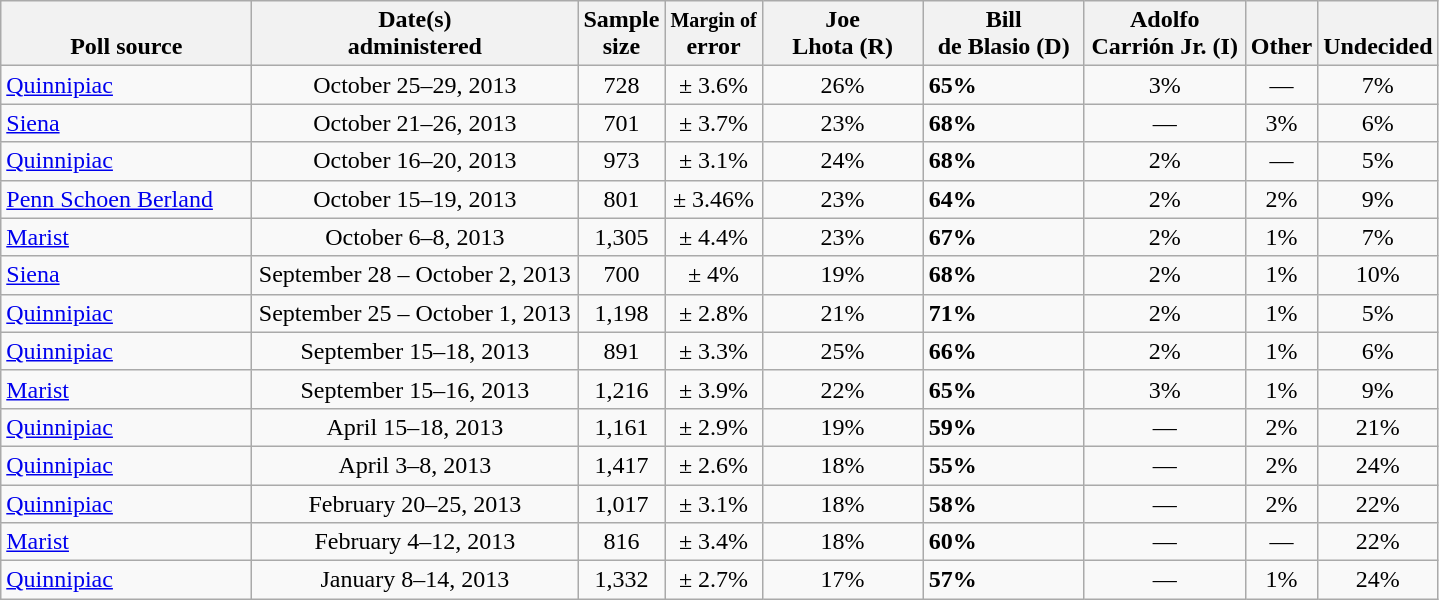<table class="wikitable">
<tr valign= bottom>
<th style="width:160px;">Poll source</th>
<th style="width:210px;">Date(s)<br>administered</th>
<th class=small>Sample<br>size</th>
<th><small>Margin of</small><br>error</th>
<th style="width:100px;">Joe<br>Lhota (R)</th>
<th style="width:100px;">Bill<br>de Blasio (D)</th>
<th style="width:100px;">Adolfo<br>Carrión Jr. (I)</th>
<th>Other</th>
<th>Undecided</th>
</tr>
<tr>
<td><a href='#'>Quinnipiac</a></td>
<td align=center>October 25–29, 2013</td>
<td align=center>728</td>
<td align=center>± 3.6%</td>
<td align=center>26%</td>
<td><strong>65%</strong></td>
<td align=center>3%</td>
<td align=center>—</td>
<td align=center>7%</td>
</tr>
<tr>
<td><a href='#'>Siena</a></td>
<td align=center>October 21–26, 2013</td>
<td align=center>701</td>
<td align=center>± 3.7%</td>
<td align=center>23%</td>
<td><strong>68%</strong></td>
<td align=center>—</td>
<td align=center>3%</td>
<td align=center>6%</td>
</tr>
<tr>
<td><a href='#'>Quinnipiac</a></td>
<td align=center>October 16–20, 2013</td>
<td align=center>973</td>
<td align=center>± 3.1%</td>
<td align=center>24%</td>
<td><strong>68%</strong></td>
<td align=center>2%</td>
<td align=center>—</td>
<td align=center>5%</td>
</tr>
<tr>
<td><a href='#'>Penn Schoen Berland</a></td>
<td align=center>October 15–19, 2013</td>
<td align=center>801</td>
<td align=center>± 3.46%</td>
<td align=center>23%</td>
<td><strong>64%</strong></td>
<td align=center>2%</td>
<td align=center>2%</td>
<td align=center>9%</td>
</tr>
<tr>
<td><a href='#'>Marist</a></td>
<td align=center>October 6–8, 2013</td>
<td align=center>1,305</td>
<td align=center>± 4.4%</td>
<td align=center>23%</td>
<td><strong>67%</strong></td>
<td align=center>2%</td>
<td align=center>1%</td>
<td align=center>7%</td>
</tr>
<tr>
<td><a href='#'>Siena</a></td>
<td align=center>September 28 – October 2, 2013</td>
<td align=center>700</td>
<td align=center>± 4%</td>
<td align=center>19%</td>
<td><strong>68%</strong></td>
<td align=center>2%</td>
<td align=center>1%</td>
<td align=center>10%</td>
</tr>
<tr>
<td><a href='#'>Quinnipiac</a></td>
<td align=center>September 25 – October 1, 2013</td>
<td align=center>1,198</td>
<td align=center>± 2.8%</td>
<td align=center>21%</td>
<td><strong>71%</strong></td>
<td align=center>2%</td>
<td align=center>1%</td>
<td align=center>5%</td>
</tr>
<tr>
<td><a href='#'>Quinnipiac</a></td>
<td align=center>September 15–18, 2013</td>
<td align=center>891</td>
<td align=center>± 3.3%</td>
<td align=center>25%</td>
<td><strong>66%</strong></td>
<td align=center>2%</td>
<td align=center>1%</td>
<td align=center>6%</td>
</tr>
<tr>
<td><a href='#'>Marist</a></td>
<td align=center>September 15–16, 2013</td>
<td align=center>1,216</td>
<td align=center>± 3.9%</td>
<td align=center>22%</td>
<td><strong>65%</strong></td>
<td align=center>3%</td>
<td align=center>1%</td>
<td align=center>9%</td>
</tr>
<tr>
<td><a href='#'>Quinnipiac</a></td>
<td align=center>April 15–18, 2013</td>
<td align=center>1,161</td>
<td align=center>± 2.9%</td>
<td align=center>19%</td>
<td><strong>59%</strong></td>
<td align=center>—</td>
<td align=center>2%</td>
<td align=center>21%</td>
</tr>
<tr>
<td><a href='#'>Quinnipiac</a></td>
<td align=center>April 3–8, 2013</td>
<td align=center>1,417</td>
<td align=center>± 2.6%</td>
<td align=center>18%</td>
<td><strong>55%</strong></td>
<td align=center>—</td>
<td align=center>2%</td>
<td align=center>24%</td>
</tr>
<tr>
<td><a href='#'>Quinnipiac</a></td>
<td align=center>February 20–25, 2013</td>
<td align=center>1,017</td>
<td align=center>± 3.1%</td>
<td align=center>18%</td>
<td><strong>58%</strong></td>
<td align=center>—</td>
<td align=center>2%</td>
<td align=center>22%</td>
</tr>
<tr>
<td><a href='#'>Marist</a></td>
<td align=center>February 4–12, 2013</td>
<td align=center>816</td>
<td align=center>± 3.4%</td>
<td align=center>18%</td>
<td><strong>60%</strong></td>
<td align=center>—</td>
<td align=center>—</td>
<td align=center>22%</td>
</tr>
<tr>
<td><a href='#'>Quinnipiac</a></td>
<td align=center>January 8–14, 2013</td>
<td align=center>1,332</td>
<td align=center>± 2.7%</td>
<td align=center>17%</td>
<td><strong>57%</strong></td>
<td align=center>—</td>
<td align=center>1%</td>
<td align=center>24%</td>
</tr>
</table>
